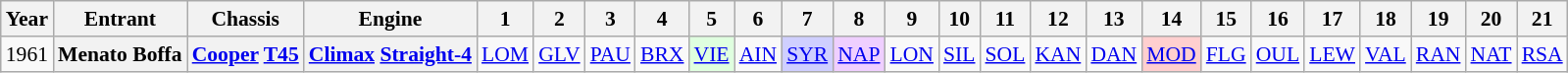<table class="wikitable" style="text-align:center; font-size:90%">
<tr>
<th>Year</th>
<th>Entrant</th>
<th>Chassis</th>
<th>Engine</th>
<th>1</th>
<th>2</th>
<th>3</th>
<th>4</th>
<th>5</th>
<th>6</th>
<th>7</th>
<th>8</th>
<th>9</th>
<th>10</th>
<th>11</th>
<th>12</th>
<th>13</th>
<th>14</th>
<th>15</th>
<th>16</th>
<th>17</th>
<th>18</th>
<th>19</th>
<th>20</th>
<th>21</th>
</tr>
<tr>
<td>1961</td>
<th>Menato Boffa</th>
<th><a href='#'>Cooper</a> <a href='#'>T45</a></th>
<th><a href='#'>Climax</a> <a href='#'>Straight-4</a></th>
<td><a href='#'>LOM</a></td>
<td><a href='#'>GLV</a></td>
<td><a href='#'>PAU</a></td>
<td><a href='#'>BRX</a></td>
<td style="background:#DFFFDF;"><a href='#'>VIE</a><br></td>
<td><a href='#'>AIN</a></td>
<td style="background:#CFCFFF;"><a href='#'>SYR</a><br></td>
<td style="background:#EFCFFF;"><a href='#'>NAP</a><br></td>
<td><a href='#'>LON</a></td>
<td><a href='#'>SIL</a></td>
<td><a href='#'>SOL</a></td>
<td><a href='#'>KAN</a></td>
<td><a href='#'>DAN</a></td>
<td style="background:#FFCFCF;"><a href='#'>MOD</a><br></td>
<td><a href='#'>FLG</a></td>
<td><a href='#'>OUL</a></td>
<td><a href='#'>LEW</a></td>
<td><a href='#'>VAL</a></td>
<td><a href='#'>RAN</a></td>
<td><a href='#'>NAT</a></td>
<td><a href='#'>RSA</a></td>
</tr>
</table>
